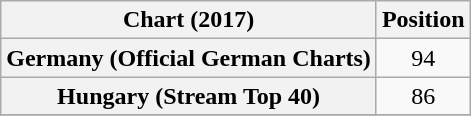<table class="wikitable plainrowheaders sortable" style="text-align:center">
<tr>
<th scope="col">Chart (2017)</th>
<th scope="col">Position</th>
</tr>
<tr>
<th scope="row">Germany (Official German Charts)</th>
<td>94</td>
</tr>
<tr>
<th scope="row">Hungary (Stream Top 40)</th>
<td>86</td>
</tr>
<tr>
</tr>
</table>
